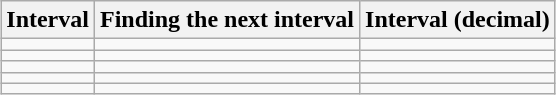<table class="wikitable" style="border:1px solid black; margin:auto;">
<tr>
<th><strong>Interval</strong></th>
<th>Finding the next interval</th>
<th>Interval (decimal)</th>
</tr>
<tr>
<td></td>
<td></td>
<td></td>
</tr>
<tr>
<td></td>
<td></td>
<td></td>
</tr>
<tr>
<td></td>
<td></td>
<td></td>
</tr>
<tr>
<td></td>
<td></td>
<td></td>
</tr>
<tr>
<td></td>
<td></td>
<td></td>
</tr>
</table>
